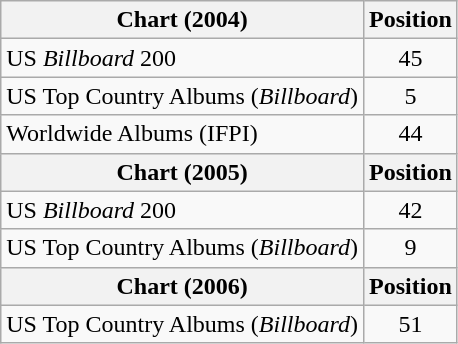<table class="wikitable">
<tr>
<th>Chart (2004)</th>
<th>Position</th>
</tr>
<tr>
<td>US <em>Billboard</em> 200</td>
<td align="center">45</td>
</tr>
<tr>
<td>US Top Country Albums (<em>Billboard</em>)</td>
<td align="center">5</td>
</tr>
<tr>
<td>Worldwide Albums (IFPI)</td>
<td align="center">44</td>
</tr>
<tr>
<th>Chart (2005)</th>
<th>Position</th>
</tr>
<tr>
<td>US <em>Billboard</em> 200</td>
<td align="center">42</td>
</tr>
<tr>
<td>US Top Country Albums (<em>Billboard</em>)</td>
<td align="center">9</td>
</tr>
<tr>
<th>Chart (2006)</th>
<th>Position</th>
</tr>
<tr>
<td>US Top Country Albums (<em>Billboard</em>)</td>
<td align="center">51</td>
</tr>
</table>
